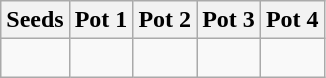<table class="wikitable">
<tr>
<th>Seeds</th>
<th>Pot 1</th>
<th>Pot 2</th>
<th>Pot 3</th>
<th>Pot 4</th>
</tr>
<tr>
<td> <br> </td>
<td><br></td>
<td><br></td>
<td><br></td>
<td><br></td>
</tr>
</table>
